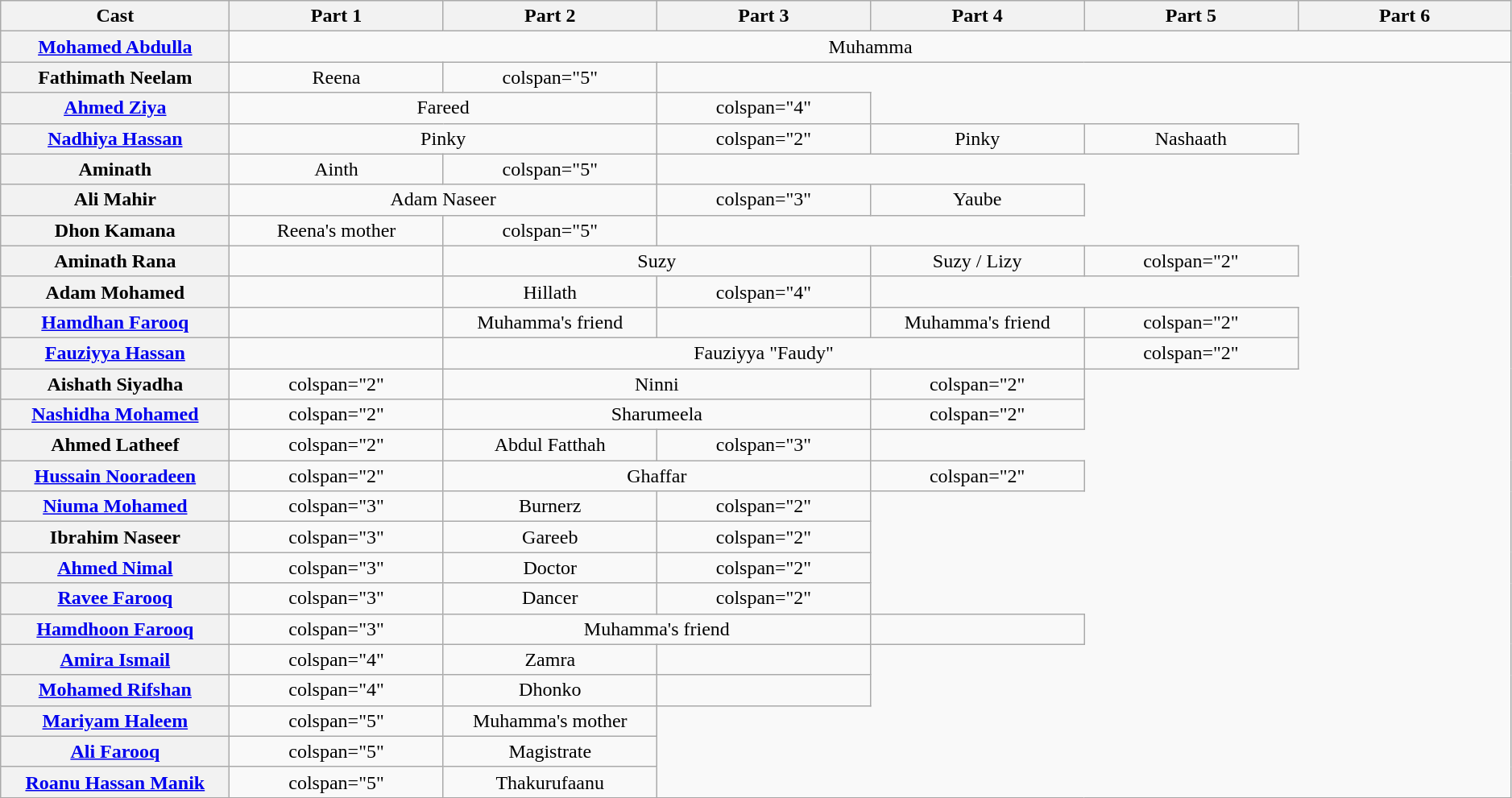<table class="wikitable plainrowheaders" style="text-align:center" width="99%">
<tr>
<th scope="col" width="15%">Cast</th>
<th scope="col" width="14%">Part 1</th>
<th scope="col" width="14%">Part 2</th>
<th scope="col" width="14%">Part 3</th>
<th scope="col" width="14%">Part 4</th>
<th scope="col" width="14%">Part 5</th>
<th scope="col" width="14%">Part 6</th>
</tr>
<tr>
<th scope="row"><a href='#'>Mohamed Abdulla</a></th>
<td colspan="6">Muhamma</td>
</tr>
<tr>
<th scope="row">Fathimath Neelam</th>
<td>Reena</td>
<td>colspan="5" </td>
</tr>
<tr>
<th scope="row"><a href='#'>Ahmed Ziya</a></th>
<td colspan="2">Fareed</td>
<td>colspan="4" </td>
</tr>
<tr>
<th scope="row"><a href='#'>Nadhiya Hassan</a></th>
<td colspan="2">Pinky</td>
<td>colspan="2" </td>
<td>Pinky</td>
<td>Nashaath</td>
</tr>
<tr>
<th scope="row">Aminath</th>
<td>Ainth</td>
<td>colspan="5" </td>
</tr>
<tr>
<th scope="row">Ali Mahir</th>
<td colspan="2">Adam Naseer</td>
<td>colspan="3" </td>
<td Adam Naseer>Yaube</td>
</tr>
<tr>
<th scope="row">Dhon Kamana</th>
<td>Reena's mother</td>
<td>colspan="5" </td>
</tr>
<tr>
<th scope="row">Aminath Rana</th>
<td></td>
<td colspan="2">Suzy</td>
<td>Suzy / Lizy</td>
<td>colspan="2" </td>
</tr>
<tr>
<th scope="row">Adam Mohamed</th>
<td></td>
<td>Hillath</td>
<td>colspan="4" </td>
</tr>
<tr>
<th scope="row"><a href='#'>Hamdhan Farooq</a></th>
<td></td>
<td>Muhamma's friend</td>
<td></td>
<td>Muhamma's friend</td>
<td>colspan="2" </td>
</tr>
<tr>
<th scope="row"><a href='#'>Fauziyya Hassan</a></th>
<td></td>
<td colspan="3">Fauziyya "Faudy"</td>
<td>colspan="2" </td>
</tr>
<tr>
<th scope="row">Aishath Siyadha</th>
<td>colspan="2" </td>
<td colspan="2">Ninni</td>
<td>colspan="2" </td>
</tr>
<tr>
<th scope="row"><a href='#'>Nashidha Mohamed</a></th>
<td>colspan="2" </td>
<td colspan="2">Sharumeela</td>
<td>colspan="2" </td>
</tr>
<tr>
<th scope="row">Ahmed Latheef</th>
<td>colspan="2" </td>
<td>Abdul Fatthah</td>
<td>colspan="3" </td>
</tr>
<tr>
<th scope="row"><a href='#'>Hussain Nooradeen</a></th>
<td>colspan="2" </td>
<td colspan="2">Ghaffar</td>
<td>colspan="2" </td>
</tr>
<tr>
<th scope="row"><a href='#'>Niuma Mohamed</a></th>
<td>colspan="3" </td>
<td>Burnerz</td>
<td>colspan="2" </td>
</tr>
<tr>
<th scope="row">Ibrahim Naseer</th>
<td>colspan="3" </td>
<td>Gareeb</td>
<td>colspan="2" </td>
</tr>
<tr>
<th scope="row"><a href='#'>Ahmed Nimal</a></th>
<td>colspan="3" </td>
<td>Doctor</td>
<td>colspan="2" </td>
</tr>
<tr>
<th scope="row"><a href='#'>Ravee Farooq</a></th>
<td>colspan="3" </td>
<td>Dancer</td>
<td>colspan="2" </td>
</tr>
<tr>
<th scope="row"><a href='#'>Hamdhoon Farooq</a></th>
<td>colspan="3" </td>
<td colspan="2">Muhamma's friend</td>
<td></td>
</tr>
<tr>
<th scope="row"><a href='#'>Amira Ismail</a></th>
<td>colspan="4" </td>
<td>Zamra</td>
<td></td>
</tr>
<tr>
<th scope="row"><a href='#'>Mohamed Rifshan</a></th>
<td>colspan="4" </td>
<td>Dhonko</td>
<td></td>
</tr>
<tr>
<th scope="row"><a href='#'>Mariyam Haleem</a></th>
<td>colspan="5" </td>
<td>Muhamma's mother</td>
</tr>
<tr>
<th scope="row"><a href='#'>Ali Farooq</a></th>
<td>colspan="5" </td>
<td>Magistrate</td>
</tr>
<tr>
<th scope="row"><a href='#'>Roanu Hassan Manik</a></th>
<td>colspan="5" </td>
<td>Thakurufaanu</td>
</tr>
<tr>
</tr>
</table>
